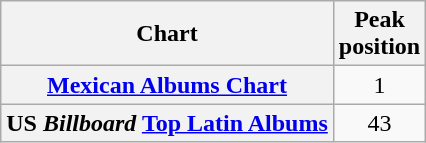<table class="wikitable sortable plainrowheaders">
<tr>
<th>Chart</th>
<th>Peak<br>position</th>
</tr>
<tr>
<th scope=row><a href='#'>Mexican Albums Chart</a></th>
<td style="text-align:center;">1</td>
</tr>
<tr>
<th scope=row>US <em>Billboard</em> <a href='#'>Top Latin Albums</a></th>
<td style="text-align:center;">43</td>
</tr>
</table>
